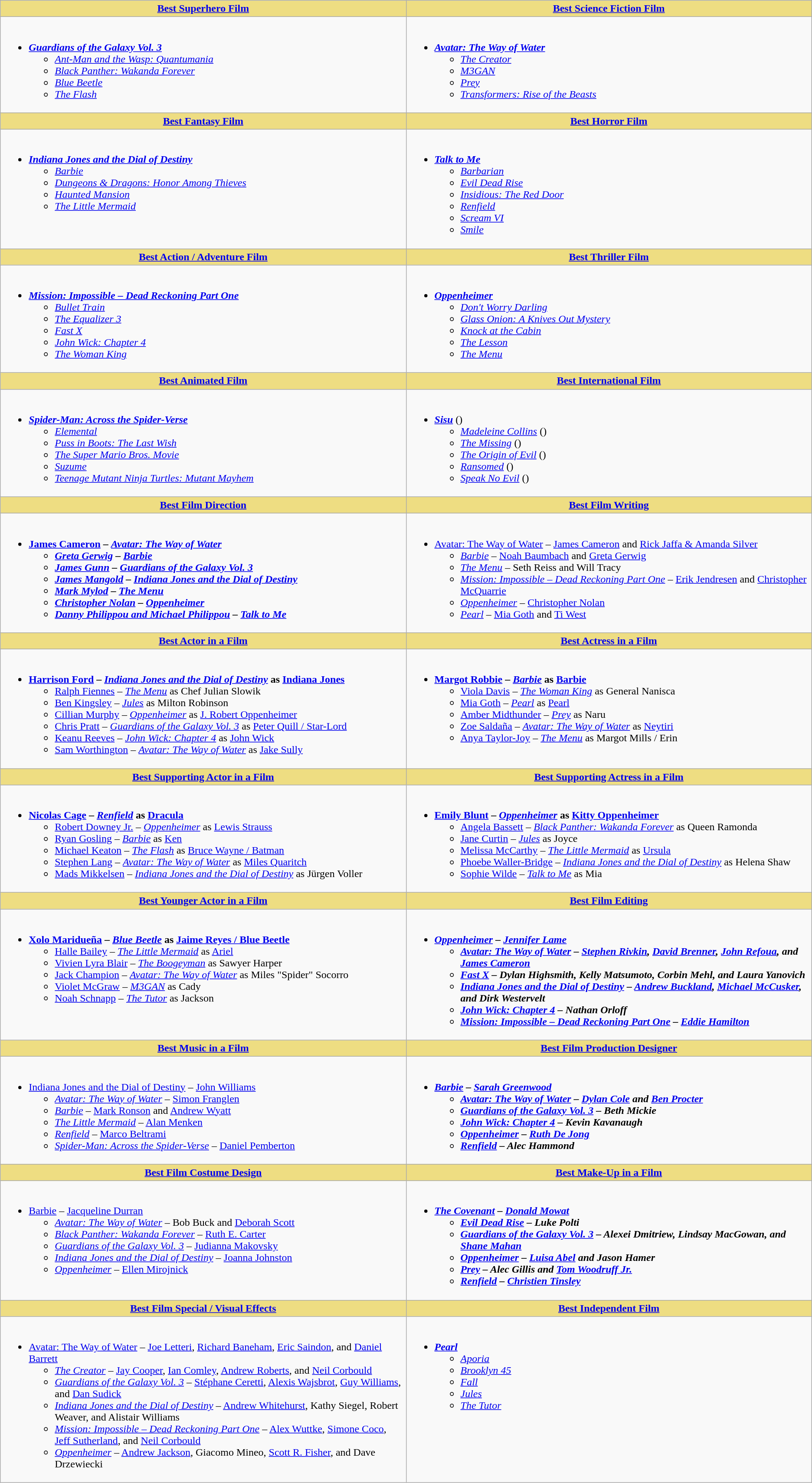<table class=wikitable>
<tr>
<th style="background:#EEDD82; width:50%"><a href='#'>Best Superhero Film</a></th>
<th style="background:#EEDD82; width:50%"><a href='#'>Best Science Fiction Film</a></th>
</tr>
<tr>
<td valign="top"><br><ul><li><strong><em><a href='#'>Guardians of the Galaxy Vol. 3</a></em></strong><ul><li><em><a href='#'>Ant-Man and the Wasp: Quantumania</a></em></li><li><em><a href='#'>Black Panther: Wakanda Forever</a></em></li><li><em><a href='#'>Blue Beetle</a></em></li><li><em><a href='#'>The Flash</a></em></li></ul></li></ul></td>
<td valign="top"><br><ul><li><strong><em><a href='#'>Avatar: The Way of Water</a></em></strong><ul><li><em><a href='#'>The Creator</a></em></li><li><em><a href='#'>M3GAN</a></em></li><li><em><a href='#'>Prey</a></em></li><li><em><a href='#'>Transformers: Rise of the Beasts</a></em></li></ul></li></ul></td>
</tr>
<tr>
<th style="background:#EEDD82; width:50%"><a href='#'>Best Fantasy Film</a></th>
<th style="background:#EEDD82; width:50%"><a href='#'>Best Horror Film</a></th>
</tr>
<tr>
<td valign="top"><br><ul><li><strong><em><a href='#'>Indiana Jones and the Dial of Destiny</a></em></strong><ul><li><em><a href='#'>Barbie</a></em></li><li><em><a href='#'>Dungeons & Dragons: Honor Among Thieves</a></em></li><li><em><a href='#'>Haunted Mansion</a></em></li><li><em><a href='#'>The Little Mermaid</a></em></li></ul></li></ul></td>
<td valign="top"><br><ul><li><strong><em><a href='#'>Talk to Me</a></em></strong><ul><li><em><a href='#'>Barbarian</a></em></li><li><em><a href='#'>Evil Dead Rise</a></em></li><li><em><a href='#'>Insidious: The Red Door</a></em></li><li><em><a href='#'>Renfield</a></em></li><li><em><a href='#'>Scream VI</a></em></li><li><em><a href='#'>Smile</a></em></li></ul></li></ul></td>
</tr>
<tr>
<th style="background:#EEDD82; width:50%"><a href='#'>Best Action / Adventure Film</a></th>
<th style="background:#EEDD82; width:50%"><a href='#'>Best Thriller Film</a></th>
</tr>
<tr>
<td valign="top"><br><ul><li><strong><em><a href='#'>Mission: Impossible – Dead Reckoning Part One</a></em></strong><ul><li><em><a href='#'>Bullet Train</a></em></li><li><em><a href='#'>The Equalizer 3</a></em></li><li><em><a href='#'>Fast X</a></em></li><li><em><a href='#'>John Wick: Chapter 4</a></em></li><li><em><a href='#'>The Woman King</a></em></li></ul></li></ul></td>
<td valign="top"><br><ul><li><strong><em><a href='#'>Oppenheimer</a></em></strong><ul><li><em><a href='#'>Don't Worry Darling</a></em></li><li><em><a href='#'>Glass Onion: A Knives Out Mystery</a></em></li><li><em><a href='#'>Knock at the Cabin</a></em></li><li><em><a href='#'>The Lesson</a></em></li><li><em><a href='#'>The Menu</a></em></li></ul></li></ul></td>
</tr>
<tr>
<th style="background:#EEDD82; width:50%"><a href='#'>Best Animated Film</a></th>
<th style="background:#EEDD82; width:50%"><a href='#'>Best International Film</a></th>
</tr>
<tr>
<td valign="top"><br><ul><li><strong><em><a href='#'>Spider-Man: Across the Spider-Verse</a></em></strong><ul><li><em><a href='#'>Elemental</a></em></li><li><em><a href='#'>Puss in Boots: The Last Wish</a></em></li><li><em><a href='#'>The Super Mario Bros. Movie</a></em></li><li><em><a href='#'>Suzume</a></em></li><li><em><a href='#'>Teenage Mutant Ninja Turtles: Mutant Mayhem</a></em></li></ul></li></ul></td>
<td valign="top"><br><ul><li><strong><em><a href='#'>Sisu</a></em></strong> ()<ul><li><em><a href='#'>Madeleine Collins</a></em> ()</li><li><em><a href='#'>The Missing</a></em> ()</li><li><em><a href='#'>The Origin of Evil</a></em> ()</li><li><em><a href='#'>Ransomed</a></em> ()</li><li><em><a href='#'>Speak No Evil</a></em> ()</li></ul></li></ul></td>
</tr>
<tr>
<th style="background:#EEDD82; width:50%"><a href='#'>Best Film Direction</a></th>
<th style="background:#EEDD82; width:50%"><a href='#'>Best Film Writing</a></th>
</tr>
<tr>
<td valign="top"><br><ul><li><strong><a href='#'>James Cameron</a> – <em><a href='#'>Avatar: The Way of Water</a><strong><em><ul><li><a href='#'>Greta Gerwig</a> – </em><a href='#'>Barbie</a><em></li><li><a href='#'>James Gunn</a> – </em><a href='#'>Guardians of the Galaxy Vol. 3</a><em></li><li><a href='#'>James Mangold</a> – </em><a href='#'>Indiana Jones and the Dial of Destiny</a><em></li><li><a href='#'>Mark Mylod</a> – </em><a href='#'>The Menu</a><em></li><li><a href='#'>Christopher Nolan</a> – </em><a href='#'>Oppenheimer</a><em></li><li><a href='#'>Danny Philippou and Michael Philippou</a> – </em><a href='#'>Talk to Me</a><em></li></ul></li></ul></td>
<td valign="top"><br><ul><li></em></strong><a href='#'>Avatar: The Way of Water</a></em> – <a href='#'>James Cameron</a> and <a href='#'>Rick Jaffa & Amanda Silver</a></strong><ul><li><em><a href='#'>Barbie</a></em> – <a href='#'>Noah Baumbach</a> and <a href='#'>Greta Gerwig</a></li><li><em><a href='#'>The Menu</a></em> – Seth Reiss and Will Tracy</li><li><em><a href='#'>Mission: Impossible – Dead Reckoning Part One</a></em> – <a href='#'>Erik Jendresen</a> and <a href='#'>Christopher McQuarrie</a></li><li><em><a href='#'>Oppenheimer</a></em> – <a href='#'>Christopher Nolan</a></li><li><em><a href='#'>Pearl</a></em> – <a href='#'>Mia Goth</a> and <a href='#'>Ti West</a></li></ul></li></ul></td>
</tr>
<tr>
<th style="background:#EEDD82; width:50%"><a href='#'>Best Actor in a Film</a></th>
<th style="background:#EEDD82; width:50%"><a href='#'>Best Actress in a Film</a></th>
</tr>
<tr>
<td valign="top"><br><ul><li><strong><a href='#'>Harrison Ford</a> – <em><a href='#'>Indiana Jones and the Dial of Destiny</a></em> as <a href='#'>Indiana Jones</a></strong><ul><li><a href='#'>Ralph Fiennes</a> – <em><a href='#'>The Menu</a></em> as Chef Julian Slowik</li><li><a href='#'>Ben Kingsley</a> – <em><a href='#'>Jules</a></em> as Milton Robinson</li><li><a href='#'>Cillian Murphy</a> – <em><a href='#'>Oppenheimer</a></em> as <a href='#'>J. Robert Oppenheimer</a></li><li><a href='#'>Chris Pratt</a> – <em><a href='#'>Guardians of the Galaxy Vol. 3</a></em> as <a href='#'>Peter Quill / Star-Lord</a></li><li><a href='#'>Keanu Reeves</a> – <em><a href='#'>John Wick: Chapter 4</a></em> as <a href='#'>John Wick</a></li><li><a href='#'>Sam Worthington</a> – <em><a href='#'>Avatar: The Way of Water</a></em> as <a href='#'>Jake Sully</a></li></ul></li></ul></td>
<td valign="top"><br><ul><li><strong><a href='#'>Margot Robbie</a> – <em><a href='#'>Barbie</a></em> as <a href='#'>Barbie</a></strong><ul><li><a href='#'>Viola Davis</a> – <em><a href='#'>The Woman King</a></em> as General Nanisca</li><li><a href='#'>Mia Goth</a> – <em><a href='#'>Pearl</a></em> as <a href='#'>Pearl</a></li><li><a href='#'>Amber Midthunder</a> – <em><a href='#'>Prey</a></em> as Naru</li><li><a href='#'>Zoe Saldaña</a> – <em><a href='#'>Avatar: The Way of Water</a></em> as <a href='#'>Neytiri</a></li><li><a href='#'>Anya Taylor-Joy</a> – <em><a href='#'>The Menu</a></em> as Margot Mills / Erin</li></ul></li></ul></td>
</tr>
<tr>
<th style="background:#EEDD82; width:50%"><a href='#'>Best Supporting Actor in a Film</a></th>
<th style="background:#EEDD82; width:50%"><a href='#'>Best Supporting Actress in a Film</a></th>
</tr>
<tr>
<td valign="top"><br><ul><li><strong><a href='#'>Nicolas Cage</a> – <em><a href='#'>Renfield</a></em> as <a href='#'>Dracula</a></strong><ul><li><a href='#'>Robert Downey Jr.</a> – <em><a href='#'>Oppenheimer</a></em> as <a href='#'>Lewis Strauss</a></li><li><a href='#'>Ryan Gosling</a> – <em><a href='#'>Barbie</a></em> as <a href='#'>Ken</a></li><li><a href='#'>Michael Keaton</a> – <em><a href='#'>The Flash</a></em> as <a href='#'>Bruce Wayne / Batman</a></li><li><a href='#'>Stephen Lang</a> – <em><a href='#'>Avatar: The Way of Water</a></em> as <a href='#'>Miles Quaritch</a></li><li><a href='#'>Mads Mikkelsen</a> – <em><a href='#'>Indiana Jones and the Dial of Destiny</a></em> as Jürgen Voller</li></ul></li></ul></td>
<td valign="top"><br><ul><li><strong><a href='#'>Emily Blunt</a> – <em><a href='#'>Oppenheimer</a></em> as <a href='#'>Kitty Oppenheimer</a></strong><ul><li><a href='#'>Angela Bassett</a> – <em><a href='#'>Black Panther: Wakanda Forever</a></em> as Queen Ramonda</li><li><a href='#'>Jane Curtin</a> – <em><a href='#'>Jules</a></em> as Joyce</li><li><a href='#'>Melissa McCarthy</a> – <em><a href='#'>The Little Mermaid</a></em> as <a href='#'>Ursula</a></li><li><a href='#'>Phoebe Waller-Bridge</a> – <em><a href='#'>Indiana Jones and the Dial of Destiny</a></em> as Helena Shaw</li><li><a href='#'>Sophie Wilde</a> – <em><a href='#'>Talk to Me</a></em> as Mia</li></ul></li></ul></td>
</tr>
<tr>
<th style="background:#EEDD82; width:50%"><a href='#'>Best Younger Actor in a Film</a></th>
<th style="background:#EEDD82; width:50%"><a href='#'>Best Film Editing</a></th>
</tr>
<tr>
<td valign="top"><br><ul><li><strong><a href='#'>Xolo Maridueña</a> – <em><a href='#'>Blue Beetle</a></em> as <a href='#'>Jaime Reyes / Blue Beetle</a></strong><ul><li><a href='#'>Halle Bailey</a> – <em><a href='#'>The Little Mermaid</a></em> as <a href='#'>Ariel</a></li><li><a href='#'>Vivien Lyra Blair</a> – <em><a href='#'>The Boogeyman</a></em> as Sawyer Harper</li><li><a href='#'>Jack Champion</a> – <em><a href='#'>Avatar: The Way of Water</a></em> as Miles "Spider" Socorro</li><li><a href='#'>Violet McGraw</a> – <em><a href='#'>M3GAN</a></em> as Cady</li><li><a href='#'>Noah Schnapp</a> – <em><a href='#'>The Tutor</a></em> as Jackson</li></ul></li></ul></td>
<td valign="top"><br><ul><li><strong><em><a href='#'>Oppenheimer</a><em> – <a href='#'>Jennifer Lame</a><strong><ul><li></em><a href='#'>Avatar: The Way of Water</a><em> – <a href='#'>Stephen Rivkin</a>, <a href='#'>David Brenner</a>, <a href='#'>John Refoua</a>, and <a href='#'>James Cameron</a></li><li></em><a href='#'>Fast X</a><em> – Dylan Highsmith, Kelly Matsumoto, Corbin Mehl, and Laura Yanovich</li><li></em><a href='#'>Indiana Jones and the Dial of Destiny</a><em> – <a href='#'>Andrew Buckland</a>, <a href='#'>Michael McCusker</a>, and Dirk Westervelt</li><li></em><a href='#'>John Wick: Chapter 4</a><em> – Nathan Orloff</li><li></em><a href='#'>Mission: Impossible – Dead Reckoning Part One</a><em> – <a href='#'>Eddie Hamilton</a></li></ul></li></ul></td>
</tr>
<tr>
<th style="background:#EEDD82; width:50%"><a href='#'>Best Music in a Film</a></th>
<th style="background:#EEDD82; width:50%"><a href='#'>Best Film Production Designer</a></th>
</tr>
<tr>
<td valign="top"><br><ul><li></em></strong><a href='#'>Indiana Jones and the Dial of Destiny</a></em> – <a href='#'>John Williams</a></strong><ul><li><em><a href='#'>Avatar: The Way of Water</a></em> – <a href='#'>Simon Franglen</a></li><li><em><a href='#'>Barbie</a></em> – <a href='#'>Mark Ronson</a> and <a href='#'>Andrew Wyatt</a></li><li><em><a href='#'>The Little Mermaid</a></em> – <a href='#'>Alan Menken</a></li><li><em><a href='#'>Renfield</a></em> – <a href='#'>Marco Beltrami</a></li><li><em><a href='#'>Spider-Man: Across the Spider-Verse</a></em> – <a href='#'>Daniel Pemberton</a></li></ul></li></ul></td>
<td valign="top"><br><ul><li><strong><em><a href='#'>Barbie</a><em> – <a href='#'>Sarah Greenwood</a><strong><ul><li></em><a href='#'>Avatar: The Way of Water</a><em> – <a href='#'>Dylan Cole</a> and <a href='#'>Ben Procter</a></li><li></em><a href='#'>Guardians of the Galaxy Vol. 3</a><em> – Beth Mickie</li><li></em><a href='#'>John Wick: Chapter 4</a><em> – Kevin Kavanaugh</li><li></em><a href='#'>Oppenheimer</a><em> – <a href='#'>Ruth De Jong</a></li><li></em><a href='#'>Renfield</a><em> – Alec Hammond</li></ul></li></ul></td>
</tr>
<tr>
<th style="background:#EEDD82; width:50%"><a href='#'>Best Film Costume Design</a></th>
<th style="background:#EEDD82; width:50%"><a href='#'>Best Make-Up in a Film</a></th>
</tr>
<tr>
<td valign="top"><br><ul><li></em></strong><a href='#'>Barbie</a></em> – <a href='#'>Jacqueline Durran</a></strong><ul><li><em><a href='#'>Avatar: The Way of Water</a></em> – Bob Buck and <a href='#'>Deborah Scott</a></li><li><em><a href='#'>Black Panther: Wakanda Forever</a></em> – <a href='#'>Ruth E. Carter</a></li><li><em><a href='#'>Guardians of the Galaxy Vol. 3</a></em> – <a href='#'>Judianna Makovsky</a></li><li><em><a href='#'>Indiana Jones and the Dial of Destiny</a></em> – <a href='#'>Joanna Johnston</a></li><li><em><a href='#'>Oppenheimer</a></em> – <a href='#'>Ellen Mirojnick</a></li></ul></li></ul></td>
<td valign="top"><br><ul><li><strong><em><a href='#'>The Covenant</a><em> – <a href='#'>Donald Mowat</a><strong><ul><li></em><a href='#'>Evil Dead Rise</a><em> – Luke Polti</li><li></em><a href='#'>Guardians of the Galaxy Vol. 3</a><em> – Alexei Dmitriew, Lindsay MacGowan, and <a href='#'>Shane Mahan</a></li><li></em><a href='#'>Oppenheimer</a><em> – <a href='#'>Luisa Abel</a> and Jason Hamer</li><li></em><a href='#'>Prey</a><em> – Alec Gillis and <a href='#'>Tom Woodruff Jr.</a></li><li></em><a href='#'>Renfield</a><em> – <a href='#'>Christien Tinsley</a></li></ul></li></ul></td>
</tr>
<tr>
<th style="background:#EEDD82; width:50%"><a href='#'>Best Film Special / Visual Effects</a></th>
<th style="background:#EEDD82; width:50%"><a href='#'>Best Independent Film</a></th>
</tr>
<tr>
<td valign="top"><br><ul><li></em></strong><a href='#'>Avatar: The Way of Water</a></em> – <a href='#'>Joe Letteri</a>, <a href='#'>Richard Baneham</a>, <a href='#'>Eric Saindon</a>, and <a href='#'>Daniel Barrett</a></strong><ul><li><em><a href='#'>The Creator</a></em> – <a href='#'>Jay Cooper</a>, <a href='#'>Ian Comley</a>, <a href='#'>Andrew Roberts</a>, and <a href='#'>Neil Corbould</a></li><li><em><a href='#'>Guardians of the Galaxy Vol. 3</a></em> – <a href='#'>Stéphane Ceretti</a>, <a href='#'>Alexis Wajsbrot</a>, <a href='#'>Guy Williams</a>, and <a href='#'>Dan Sudick</a></li><li><em><a href='#'>Indiana Jones and the Dial of Destiny</a></em> – <a href='#'>Andrew Whitehurst</a>, Kathy Siegel, Robert Weaver, and Alistair Williams</li><li><em><a href='#'>Mission: Impossible – Dead Reckoning Part One</a></em> – <a href='#'>Alex Wuttke</a>, <a href='#'>Simone Coco</a>, <a href='#'>Jeff Sutherland</a>, and <a href='#'>Neil Corbould</a></li><li><em><a href='#'>Oppenheimer</a></em> – <a href='#'>Andrew Jackson</a>, Giacomo Mineo, <a href='#'>Scott R. Fisher</a>, and Dave Drzewiecki</li></ul></li></ul></td>
<td valign="top"><br><ul><li><strong><em><a href='#'>Pearl</a></em></strong><ul><li><em><a href='#'>Aporia</a></em></li><li><em><a href='#'>Brooklyn 45</a></em></li><li><em><a href='#'>Fall</a></em></li><li><em><a href='#'>Jules</a></em></li><li><em><a href='#'>The Tutor</a></em></li></ul></li></ul></td>
</tr>
</table>
